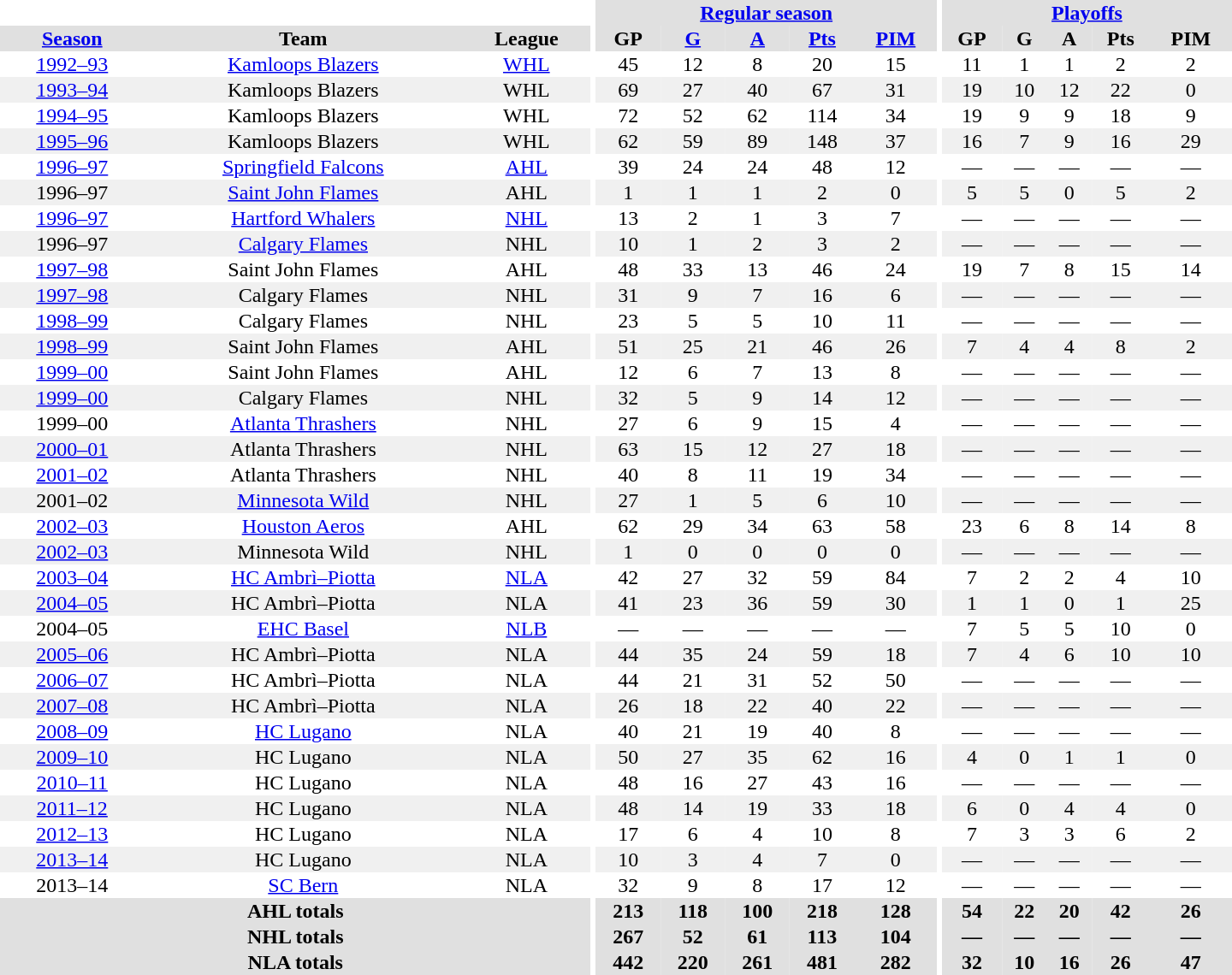<table border="0" cellpadding="1" cellspacing="0" style="text-align:center; width:60em">
<tr bgcolor="#e0e0e0">
<th colspan="3" bgcolor="#ffffff"></th>
<th rowspan="99" bgcolor="#ffffff"></th>
<th colspan="5"><a href='#'>Regular season</a></th>
<th rowspan="99" bgcolor="#ffffff"></th>
<th colspan="5"><a href='#'>Playoffs</a></th>
</tr>
<tr bgcolor="#e0e0e0">
<th><a href='#'>Season</a></th>
<th>Team</th>
<th>League</th>
<th>GP</th>
<th><a href='#'>G</a></th>
<th><a href='#'>A</a></th>
<th><a href='#'>Pts</a></th>
<th><a href='#'>PIM</a></th>
<th>GP</th>
<th>G</th>
<th>A</th>
<th>Pts</th>
<th>PIM</th>
</tr>
<tr>
<td><a href='#'>1992–93</a></td>
<td><a href='#'>Kamloops Blazers</a></td>
<td><a href='#'>WHL</a></td>
<td>45</td>
<td>12</td>
<td>8</td>
<td>20</td>
<td>15</td>
<td>11</td>
<td>1</td>
<td>1</td>
<td>2</td>
<td>2</td>
</tr>
<tr style="background:#f0f0f0;">
<td><a href='#'>1993–94</a></td>
<td>Kamloops Blazers</td>
<td>WHL</td>
<td>69</td>
<td>27</td>
<td>40</td>
<td>67</td>
<td>31</td>
<td>19</td>
<td>10</td>
<td>12</td>
<td>22</td>
<td>0</td>
</tr>
<tr>
<td><a href='#'>1994–95</a></td>
<td>Kamloops Blazers</td>
<td>WHL</td>
<td>72</td>
<td>52</td>
<td>62</td>
<td>114</td>
<td>34</td>
<td>19</td>
<td>9</td>
<td>9</td>
<td>18</td>
<td>9</td>
</tr>
<tr style="background:#f0f0f0;">
<td><a href='#'>1995–96</a></td>
<td>Kamloops Blazers</td>
<td>WHL</td>
<td>62</td>
<td>59</td>
<td>89</td>
<td>148</td>
<td>37</td>
<td>16</td>
<td>7</td>
<td>9</td>
<td>16</td>
<td>29</td>
</tr>
<tr>
<td><a href='#'>1996–97</a></td>
<td><a href='#'>Springfield Falcons</a></td>
<td><a href='#'>AHL</a></td>
<td>39</td>
<td>24</td>
<td>24</td>
<td>48</td>
<td>12</td>
<td>—</td>
<td>—</td>
<td>—</td>
<td>—</td>
<td>—</td>
</tr>
<tr style="background:#f0f0f0;">
<td>1996–97</td>
<td><a href='#'>Saint John Flames</a></td>
<td>AHL</td>
<td>1</td>
<td>1</td>
<td>1</td>
<td>2</td>
<td>0</td>
<td>5</td>
<td>5</td>
<td>0</td>
<td>5</td>
<td>2</td>
</tr>
<tr>
<td><a href='#'>1996–97</a></td>
<td><a href='#'>Hartford Whalers</a></td>
<td><a href='#'>NHL</a></td>
<td>13</td>
<td>2</td>
<td>1</td>
<td>3</td>
<td>7</td>
<td>—</td>
<td>—</td>
<td>—</td>
<td>—</td>
<td>—</td>
</tr>
<tr style="background:#f0f0f0;">
<td>1996–97</td>
<td><a href='#'>Calgary Flames</a></td>
<td>NHL</td>
<td>10</td>
<td>1</td>
<td>2</td>
<td>3</td>
<td>2</td>
<td>—</td>
<td>—</td>
<td>—</td>
<td>—</td>
<td>—</td>
</tr>
<tr>
<td><a href='#'>1997–98</a></td>
<td>Saint John Flames</td>
<td>AHL</td>
<td>48</td>
<td>33</td>
<td>13</td>
<td>46</td>
<td>24</td>
<td>19</td>
<td>7</td>
<td>8</td>
<td>15</td>
<td>14</td>
</tr>
<tr style="background:#f0f0f0;">
<td><a href='#'>1997–98</a></td>
<td>Calgary Flames</td>
<td>NHL</td>
<td>31</td>
<td>9</td>
<td>7</td>
<td>16</td>
<td>6</td>
<td>—</td>
<td>—</td>
<td>—</td>
<td>—</td>
<td>—</td>
</tr>
<tr>
<td><a href='#'>1998–99</a></td>
<td>Calgary Flames</td>
<td>NHL</td>
<td>23</td>
<td>5</td>
<td>5</td>
<td>10</td>
<td>11</td>
<td>—</td>
<td>—</td>
<td>—</td>
<td>—</td>
<td>—</td>
</tr>
<tr style="background:#f0f0f0;">
<td><a href='#'>1998–99</a></td>
<td>Saint John Flames</td>
<td>AHL</td>
<td>51</td>
<td>25</td>
<td>21</td>
<td>46</td>
<td>26</td>
<td>7</td>
<td>4</td>
<td>4</td>
<td>8</td>
<td>2</td>
</tr>
<tr>
<td><a href='#'>1999–00</a></td>
<td>Saint John Flames</td>
<td>AHL</td>
<td>12</td>
<td>6</td>
<td>7</td>
<td>13</td>
<td>8</td>
<td>—</td>
<td>—</td>
<td>—</td>
<td>—</td>
<td>—</td>
</tr>
<tr style="background:#f0f0f0;">
<td><a href='#'>1999–00</a></td>
<td>Calgary Flames</td>
<td>NHL</td>
<td>32</td>
<td>5</td>
<td>9</td>
<td>14</td>
<td>12</td>
<td>—</td>
<td>—</td>
<td>—</td>
<td>—</td>
<td>—</td>
</tr>
<tr>
<td>1999–00</td>
<td><a href='#'>Atlanta Thrashers</a></td>
<td>NHL</td>
<td>27</td>
<td>6</td>
<td>9</td>
<td>15</td>
<td>4</td>
<td>—</td>
<td>—</td>
<td>—</td>
<td>—</td>
<td>—</td>
</tr>
<tr style="background:#f0f0f0;">
<td><a href='#'>2000–01</a></td>
<td>Atlanta Thrashers</td>
<td>NHL</td>
<td>63</td>
<td>15</td>
<td>12</td>
<td>27</td>
<td>18</td>
<td>—</td>
<td>—</td>
<td>—</td>
<td>—</td>
<td>—</td>
</tr>
<tr>
<td><a href='#'>2001–02</a></td>
<td>Atlanta Thrashers</td>
<td>NHL</td>
<td>40</td>
<td>8</td>
<td>11</td>
<td>19</td>
<td>34</td>
<td>—</td>
<td>—</td>
<td>—</td>
<td>—</td>
<td>—</td>
</tr>
<tr style="background:#f0f0f0;">
<td>2001–02</td>
<td><a href='#'>Minnesota Wild</a></td>
<td>NHL</td>
<td>27</td>
<td>1</td>
<td>5</td>
<td>6</td>
<td>10</td>
<td>—</td>
<td>—</td>
<td>—</td>
<td>—</td>
<td>—</td>
</tr>
<tr>
<td><a href='#'>2002–03</a></td>
<td><a href='#'>Houston Aeros</a></td>
<td>AHL</td>
<td>62</td>
<td>29</td>
<td>34</td>
<td>63</td>
<td>58</td>
<td>23</td>
<td>6</td>
<td>8</td>
<td>14</td>
<td>8</td>
</tr>
<tr style="background:#f0f0f0;">
<td><a href='#'>2002–03</a></td>
<td>Minnesota Wild</td>
<td>NHL</td>
<td>1</td>
<td>0</td>
<td>0</td>
<td>0</td>
<td>0</td>
<td>—</td>
<td>—</td>
<td>—</td>
<td>—</td>
<td>—</td>
</tr>
<tr>
<td><a href='#'>2003–04</a></td>
<td><a href='#'>HC Ambrì–Piotta</a></td>
<td><a href='#'>NLA</a></td>
<td>42</td>
<td>27</td>
<td>32</td>
<td>59</td>
<td>84</td>
<td>7</td>
<td>2</td>
<td>2</td>
<td>4</td>
<td>10</td>
</tr>
<tr style="background:#f0f0f0;">
<td><a href='#'>2004–05</a></td>
<td>HC Ambrì–Piotta</td>
<td>NLA</td>
<td>41</td>
<td>23</td>
<td>36</td>
<td>59</td>
<td>30</td>
<td>1</td>
<td>1</td>
<td>0</td>
<td>1</td>
<td>25</td>
</tr>
<tr>
<td>2004–05</td>
<td><a href='#'>EHC Basel</a></td>
<td><a href='#'>NLB</a></td>
<td>—</td>
<td>—</td>
<td>—</td>
<td>—</td>
<td>—</td>
<td>7</td>
<td>5</td>
<td>5</td>
<td>10</td>
<td>0</td>
</tr>
<tr style="background:#f0f0f0;">
<td><a href='#'>2005–06</a></td>
<td>HC Ambrì–Piotta</td>
<td>NLA</td>
<td>44</td>
<td>35</td>
<td>24</td>
<td>59</td>
<td>18</td>
<td>7</td>
<td>4</td>
<td>6</td>
<td>10</td>
<td>10</td>
</tr>
<tr>
<td><a href='#'>2006–07</a></td>
<td>HC Ambrì–Piotta</td>
<td>NLA</td>
<td>44</td>
<td>21</td>
<td>31</td>
<td>52</td>
<td>50</td>
<td>—</td>
<td>—</td>
<td>—</td>
<td>—</td>
<td>—</td>
</tr>
<tr style="background:#f0f0f0;">
<td><a href='#'>2007–08</a></td>
<td>HC Ambrì–Piotta</td>
<td>NLA</td>
<td>26</td>
<td>18</td>
<td>22</td>
<td>40</td>
<td>22</td>
<td>—</td>
<td>—</td>
<td>—</td>
<td>—</td>
<td>—</td>
</tr>
<tr>
<td><a href='#'>2008–09</a></td>
<td><a href='#'>HC Lugano</a></td>
<td>NLA</td>
<td>40</td>
<td>21</td>
<td>19</td>
<td>40</td>
<td>8</td>
<td>—</td>
<td>—</td>
<td>—</td>
<td>—</td>
<td>—</td>
</tr>
<tr style="background:#f0f0f0;">
<td><a href='#'>2009–10</a></td>
<td>HC Lugano</td>
<td>NLA</td>
<td>50</td>
<td>27</td>
<td>35</td>
<td>62</td>
<td>16</td>
<td>4</td>
<td>0</td>
<td>1</td>
<td>1</td>
<td>0</td>
</tr>
<tr>
<td><a href='#'>2010–11</a></td>
<td>HC Lugano</td>
<td>NLA</td>
<td>48</td>
<td>16</td>
<td>27</td>
<td>43</td>
<td>16</td>
<td>—</td>
<td>—</td>
<td>—</td>
<td>—</td>
<td>—</td>
</tr>
<tr style="background:#f0f0f0;">
<td><a href='#'>2011–12</a></td>
<td>HC Lugano</td>
<td>NLA</td>
<td>48</td>
<td>14</td>
<td>19</td>
<td>33</td>
<td>18</td>
<td>6</td>
<td>0</td>
<td>4</td>
<td>4</td>
<td>0</td>
</tr>
<tr>
<td><a href='#'>2012–13</a></td>
<td>HC Lugano</td>
<td>NLA</td>
<td>17</td>
<td>6</td>
<td>4</td>
<td>10</td>
<td>8</td>
<td>7</td>
<td>3</td>
<td>3</td>
<td>6</td>
<td>2</td>
</tr>
<tr style="background:#f0f0f0;">
<td><a href='#'>2013–14</a></td>
<td>HC Lugano</td>
<td>NLA</td>
<td>10</td>
<td>3</td>
<td>4</td>
<td>7</td>
<td>0</td>
<td>—</td>
<td>—</td>
<td>—</td>
<td>—</td>
<td>—</td>
</tr>
<tr>
<td>2013–14</td>
<td><a href='#'>SC Bern</a></td>
<td>NLA</td>
<td>32</td>
<td>9</td>
<td>8</td>
<td>17</td>
<td>12</td>
<td>—</td>
<td>—</td>
<td>—</td>
<td>—</td>
<td>—</td>
</tr>
<tr style="background:#e0e0e0;">
<th colspan="3">AHL totals</th>
<th>213</th>
<th>118</th>
<th>100</th>
<th>218</th>
<th>128</th>
<th>54</th>
<th>22</th>
<th>20</th>
<th>42</th>
<th>26</th>
</tr>
<tr style="background:#e0e0e0;">
<th colspan="3">NHL totals</th>
<th>267</th>
<th>52</th>
<th>61</th>
<th>113</th>
<th>104</th>
<th>—</th>
<th>—</th>
<th>—</th>
<th>—</th>
<th>—</th>
</tr>
<tr style="background:#e0e0e0;">
<th colspan="3">NLA totals</th>
<th>442</th>
<th>220</th>
<th>261</th>
<th>481</th>
<th>282</th>
<th>32</th>
<th>10</th>
<th>16</th>
<th>26</th>
<th>47</th>
</tr>
</table>
